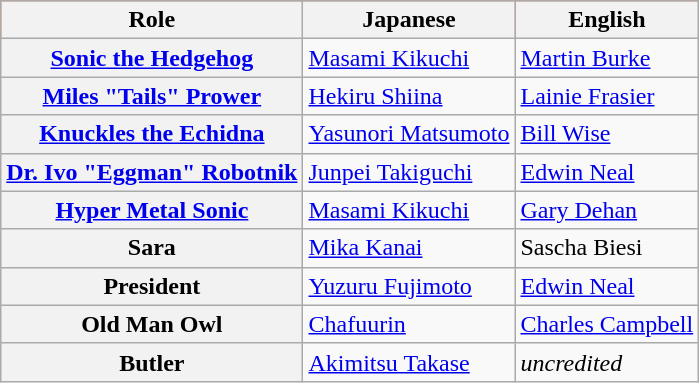<table class="wikitable mw-collapsible" border="1" style="border-collapse: collapse;">
<tr style="background-color: rgb(255,85,0);">
<th>Role</th>
<th>Japanese</th>
<th>English</th>
</tr>
<tr>
<th><a href='#'>Sonic the Hedgehog</a></th>
<td><a href='#'>Masami Kikuchi</a></td>
<td><a href='#'>Martin Burke</a></td>
</tr>
<tr>
<th><a href='#'>Miles "Tails" Prower</a></th>
<td><a href='#'>Hekiru Shiina</a></td>
<td><a href='#'>Lainie Frasier</a></td>
</tr>
<tr>
<th><a href='#'>Knuckles the Echidna</a></th>
<td><a href='#'>Yasunori Matsumoto</a></td>
<td><a href='#'>Bill Wise</a></td>
</tr>
<tr>
<th><a href='#'>Dr. Ivo "Eggman" Robotnik</a></th>
<td><a href='#'>Junpei Takiguchi</a></td>
<td><a href='#'>Edwin Neal</a></td>
</tr>
<tr>
<th><a href='#'>Hyper Metal Sonic</a></th>
<td><a href='#'>Masami Kikuchi</a></td>
<td><a href='#'>Gary Dehan</a></td>
</tr>
<tr>
<th>Sara</th>
<td><a href='#'>Mika Kanai</a></td>
<td>Sascha Biesi</td>
</tr>
<tr>
<th>President</th>
<td><a href='#'>Yuzuru Fujimoto</a></td>
<td><a href='#'>Edwin Neal</a></td>
</tr>
<tr>
<th>Old Man Owl</th>
<td><a href='#'>Chafuurin</a></td>
<td><a href='#'>Charles Campbell</a></td>
</tr>
<tr>
<th>Butler</th>
<td><a href='#'>Akimitsu Takase</a></td>
<td><em>uncredited</em></td>
</tr>
</table>
